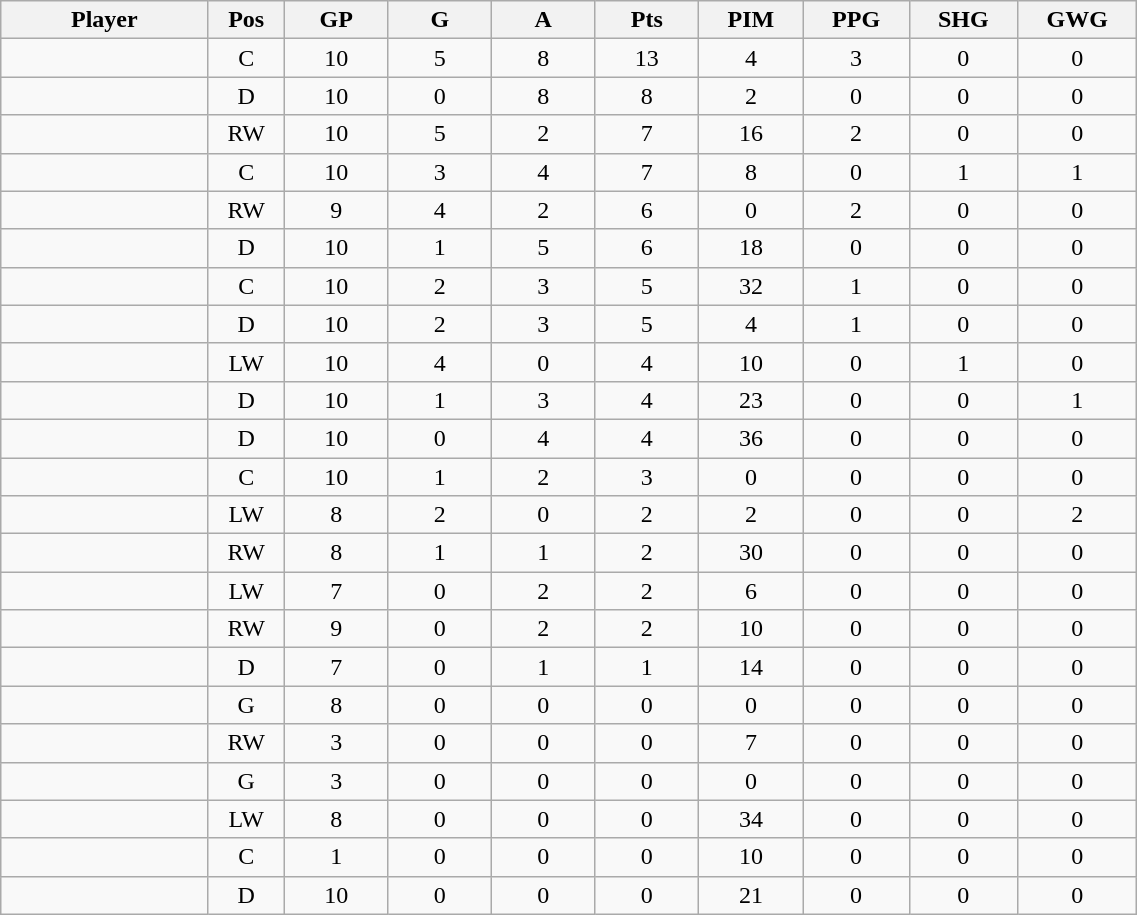<table class="wikitable sortable" width="60%">
<tr ALIGN="center">
<th bgcolor="#DDDDFF" width="10%">Player</th>
<th bgcolor="#DDDDFF" width="3%" title="Position">Pos</th>
<th bgcolor="#DDDDFF" width="5%" title="Games played">GP</th>
<th bgcolor="#DDDDFF" width="5%" title="Goals">G</th>
<th bgcolor="#DDDDFF" width="5%" title="Assists">A</th>
<th bgcolor="#DDDDFF" width="5%" title="Points">Pts</th>
<th bgcolor="#DDDDFF" width="5%" title="Penalties in Minutes">PIM</th>
<th bgcolor="#DDDDFF" width="5%" title="Power Play Goals">PPG</th>
<th bgcolor="#DDDDFF" width="5%" title="Short-handed Goals">SHG</th>
<th bgcolor="#DDDDFF" width="5%" title="Game-winning Goals">GWG</th>
</tr>
<tr align="center">
<td align="right"></td>
<td>C</td>
<td>10</td>
<td>5</td>
<td>8</td>
<td>13</td>
<td>4</td>
<td>3</td>
<td>0</td>
<td>0</td>
</tr>
<tr align="center">
<td align="right"></td>
<td>D</td>
<td>10</td>
<td>0</td>
<td>8</td>
<td>8</td>
<td>2</td>
<td>0</td>
<td>0</td>
<td>0</td>
</tr>
<tr align="center">
<td align="right"></td>
<td>RW</td>
<td>10</td>
<td>5</td>
<td>2</td>
<td>7</td>
<td>16</td>
<td>2</td>
<td>0</td>
<td>0</td>
</tr>
<tr align="center">
<td align="right"></td>
<td>C</td>
<td>10</td>
<td>3</td>
<td>4</td>
<td>7</td>
<td>8</td>
<td>0</td>
<td>1</td>
<td>1</td>
</tr>
<tr align="center">
<td align="right"></td>
<td>RW</td>
<td>9</td>
<td>4</td>
<td>2</td>
<td>6</td>
<td>0</td>
<td>2</td>
<td>0</td>
<td>0</td>
</tr>
<tr align="center">
<td align="right"></td>
<td>D</td>
<td>10</td>
<td>1</td>
<td>5</td>
<td>6</td>
<td>18</td>
<td>0</td>
<td>0</td>
<td>0</td>
</tr>
<tr align="center">
<td align="right"></td>
<td>C</td>
<td>10</td>
<td>2</td>
<td>3</td>
<td>5</td>
<td>32</td>
<td>1</td>
<td>0</td>
<td>0</td>
</tr>
<tr align="center">
<td align="right"></td>
<td>D</td>
<td>10</td>
<td>2</td>
<td>3</td>
<td>5</td>
<td>4</td>
<td>1</td>
<td>0</td>
<td>0</td>
</tr>
<tr align="center">
<td align="right"></td>
<td>LW</td>
<td>10</td>
<td>4</td>
<td>0</td>
<td>4</td>
<td>10</td>
<td>0</td>
<td>1</td>
<td>0</td>
</tr>
<tr align="center">
<td align="right"></td>
<td>D</td>
<td>10</td>
<td>1</td>
<td>3</td>
<td>4</td>
<td>23</td>
<td>0</td>
<td>0</td>
<td>1</td>
</tr>
<tr align="center">
<td align="right"></td>
<td>D</td>
<td>10</td>
<td>0</td>
<td>4</td>
<td>4</td>
<td>36</td>
<td>0</td>
<td>0</td>
<td>0</td>
</tr>
<tr align="center">
<td align="right"></td>
<td>C</td>
<td>10</td>
<td>1</td>
<td>2</td>
<td>3</td>
<td>0</td>
<td>0</td>
<td>0</td>
<td>0</td>
</tr>
<tr align="center">
<td align="right"></td>
<td>LW</td>
<td>8</td>
<td>2</td>
<td>0</td>
<td>2</td>
<td>2</td>
<td>0</td>
<td>0</td>
<td>2</td>
</tr>
<tr align="center">
<td align="right"></td>
<td>RW</td>
<td>8</td>
<td>1</td>
<td>1</td>
<td>2</td>
<td>30</td>
<td>0</td>
<td>0</td>
<td>0</td>
</tr>
<tr align="center">
<td align="right"></td>
<td>LW</td>
<td>7</td>
<td>0</td>
<td>2</td>
<td>2</td>
<td>6</td>
<td>0</td>
<td>0</td>
<td>0</td>
</tr>
<tr align="center">
<td align="right"></td>
<td>RW</td>
<td>9</td>
<td>0</td>
<td>2</td>
<td>2</td>
<td>10</td>
<td>0</td>
<td>0</td>
<td>0</td>
</tr>
<tr align="center">
<td align="right"></td>
<td>D</td>
<td>7</td>
<td>0</td>
<td>1</td>
<td>1</td>
<td>14</td>
<td>0</td>
<td>0</td>
<td>0</td>
</tr>
<tr align="center">
<td align="right"></td>
<td>G</td>
<td>8</td>
<td>0</td>
<td>0</td>
<td>0</td>
<td>0</td>
<td>0</td>
<td>0</td>
<td>0</td>
</tr>
<tr align="center">
<td align="right"></td>
<td>RW</td>
<td>3</td>
<td>0</td>
<td>0</td>
<td>0</td>
<td>7</td>
<td>0</td>
<td>0</td>
<td>0</td>
</tr>
<tr align="center">
<td align="right"></td>
<td>G</td>
<td>3</td>
<td>0</td>
<td>0</td>
<td>0</td>
<td>0</td>
<td>0</td>
<td>0</td>
<td>0</td>
</tr>
<tr align="center">
<td align="right"></td>
<td>LW</td>
<td>8</td>
<td>0</td>
<td>0</td>
<td>0</td>
<td>34</td>
<td>0</td>
<td>0</td>
<td>0</td>
</tr>
<tr align="center">
<td align="right"></td>
<td>C</td>
<td>1</td>
<td>0</td>
<td>0</td>
<td>0</td>
<td>10</td>
<td>0</td>
<td>0</td>
<td>0</td>
</tr>
<tr align="center">
<td align="right"></td>
<td>D</td>
<td>10</td>
<td>0</td>
<td>0</td>
<td>0</td>
<td>21</td>
<td>0</td>
<td>0</td>
<td>0</td>
</tr>
</table>
